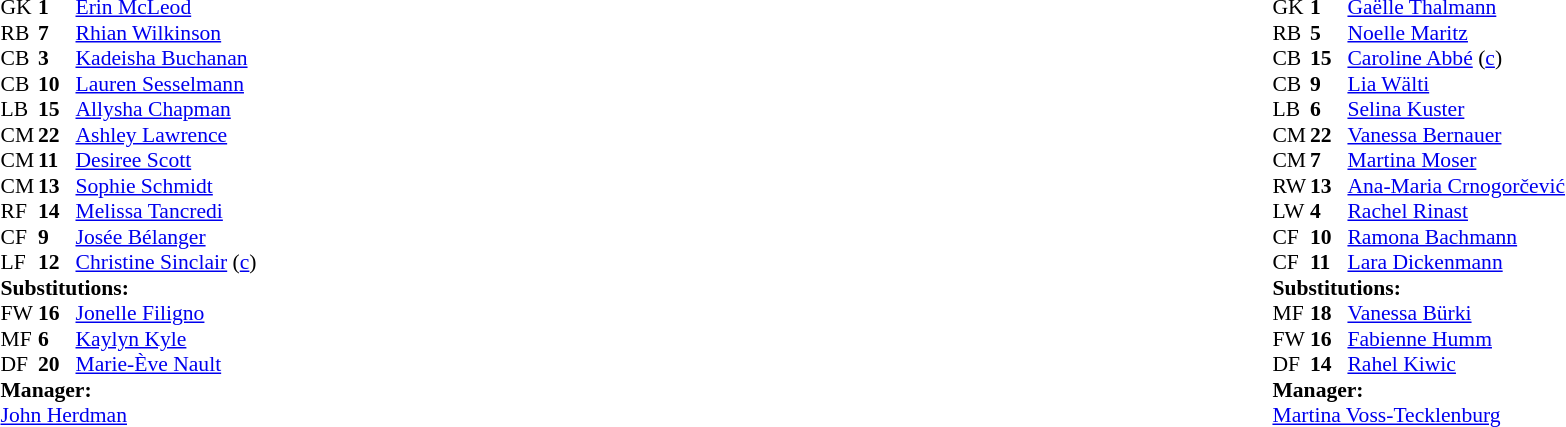<table width="100%">
<tr>
<td valign="top" width="50%"><br><table style="font-size: 90%" cellspacing="0" cellpadding="0">
<tr>
<th width="25"></th>
<th width="25"></th>
</tr>
<tr>
<td>GK</td>
<td><strong>1</strong></td>
<td><a href='#'>Erin McLeod</a></td>
</tr>
<tr>
<td>RB</td>
<td><strong>7</strong></td>
<td><a href='#'>Rhian Wilkinson</a></td>
<td></td>
<td></td>
</tr>
<tr>
<td>CB</td>
<td><strong>3</strong></td>
<td><a href='#'>Kadeisha Buchanan</a></td>
<td></td>
</tr>
<tr>
<td>CB</td>
<td><strong>10</strong></td>
<td><a href='#'>Lauren Sesselmann</a></td>
</tr>
<tr>
<td>LB</td>
<td><strong>15</strong></td>
<td><a href='#'>Allysha Chapman</a></td>
</tr>
<tr>
<td>CM</td>
<td><strong>22</strong></td>
<td><a href='#'>Ashley Lawrence</a></td>
<td></td>
<td></td>
</tr>
<tr>
<td>CM</td>
<td><strong>11</strong></td>
<td><a href='#'>Desiree Scott</a></td>
</tr>
<tr>
<td>CM</td>
<td><strong>13</strong></td>
<td><a href='#'>Sophie Schmidt</a></td>
</tr>
<tr>
<td>RF</td>
<td><strong>14</strong></td>
<td><a href='#'>Melissa Tancredi</a></td>
<td></td>
<td></td>
</tr>
<tr>
<td>CF</td>
<td><strong>9</strong></td>
<td><a href='#'>Josée Bélanger</a></td>
</tr>
<tr>
<td>LF</td>
<td><strong>12</strong></td>
<td><a href='#'>Christine Sinclair</a> (<a href='#'>c</a>) </td>
<td></td>
</tr>
<tr>
<td colspan=3><strong>Substitutions:</strong></td>
</tr>
<tr>
<td>FW</td>
<td><strong>16</strong></td>
<td><a href='#'>Jonelle Filigno</a></td>
<td></td>
<td></td>
</tr>
<tr>
<td>MF</td>
<td><strong>6</strong></td>
<td><a href='#'>Kaylyn Kyle</a></td>
<td></td>
<td></td>
</tr>
<tr>
<td>DF</td>
<td><strong>20</strong></td>
<td><a href='#'>Marie-Ève Nault</a></td>
<td></td>
<td></td>
</tr>
<tr>
<td colspan=3><strong>Manager:</strong></td>
</tr>
<tr>
<td colspan=3> <a href='#'>John Herdman</a></td>
</tr>
</table>
</td>
<td valign="top"></td>
<td valign="top" width="50%"><br><table style="font-size: 90%" cellspacing="0" cellpadding="0" align="center">
<tr>
<th width=25></th>
<th width=25></th>
</tr>
<tr>
<td>GK</td>
<td><strong>1</strong></td>
<td><a href='#'>Gaëlle Thalmann</a></td>
</tr>
<tr>
<td>RB</td>
<td><strong>5</strong></td>
<td><a href='#'>Noelle Maritz</a></td>
</tr>
<tr>
<td>CB</td>
<td><strong>15</strong></td>
<td><a href='#'>Caroline Abbé</a> (<a href='#'>c</a>)</td>
</tr>
<tr>
<td>CB</td>
<td><strong>9</strong></td>
<td><a href='#'>Lia Wälti</a></td>
</tr>
<tr>
<td>LB</td>
<td><strong>6</strong></td>
<td><a href='#'>Selina Kuster</a></td>
<td></td>
<td></td>
</tr>
<tr>
<td>CM</td>
<td><strong>22</strong></td>
<td><a href='#'>Vanessa Bernauer</a></td>
</tr>
<tr>
<td>CM</td>
<td><strong>7</strong></td>
<td><a href='#'>Martina Moser</a></td>
<td></td>
<td></td>
</tr>
<tr>
<td>RW</td>
<td><strong>13</strong></td>
<td><a href='#'>Ana-Maria Crnogorčević</a></td>
</tr>
<tr>
<td>LW</td>
<td><strong>4</strong></td>
<td><a href='#'>Rachel Rinast</a></td>
<td></td>
<td></td>
</tr>
<tr>
<td>CF</td>
<td><strong>10</strong></td>
<td><a href='#'>Ramona Bachmann</a></td>
</tr>
<tr>
<td>CF</td>
<td><strong>11</strong></td>
<td><a href='#'>Lara Dickenmann</a></td>
</tr>
<tr>
<td colspan=3><strong>Substitutions:</strong></td>
</tr>
<tr>
<td>MF</td>
<td><strong>18</strong></td>
<td><a href='#'>Vanessa Bürki</a></td>
<td></td>
<td></td>
</tr>
<tr>
<td>FW</td>
<td><strong>16</strong></td>
<td><a href='#'>Fabienne Humm</a></td>
<td></td>
<td></td>
</tr>
<tr>
<td>DF</td>
<td><strong>14</strong></td>
<td><a href='#'>Rahel Kiwic</a></td>
<td></td>
<td></td>
</tr>
<tr>
<td colspan=3><strong>Manager:</strong></td>
</tr>
<tr>
<td colspan=3><a href='#'>Martina Voss-Tecklenburg</a></td>
</tr>
</table>
</td>
</tr>
</table>
